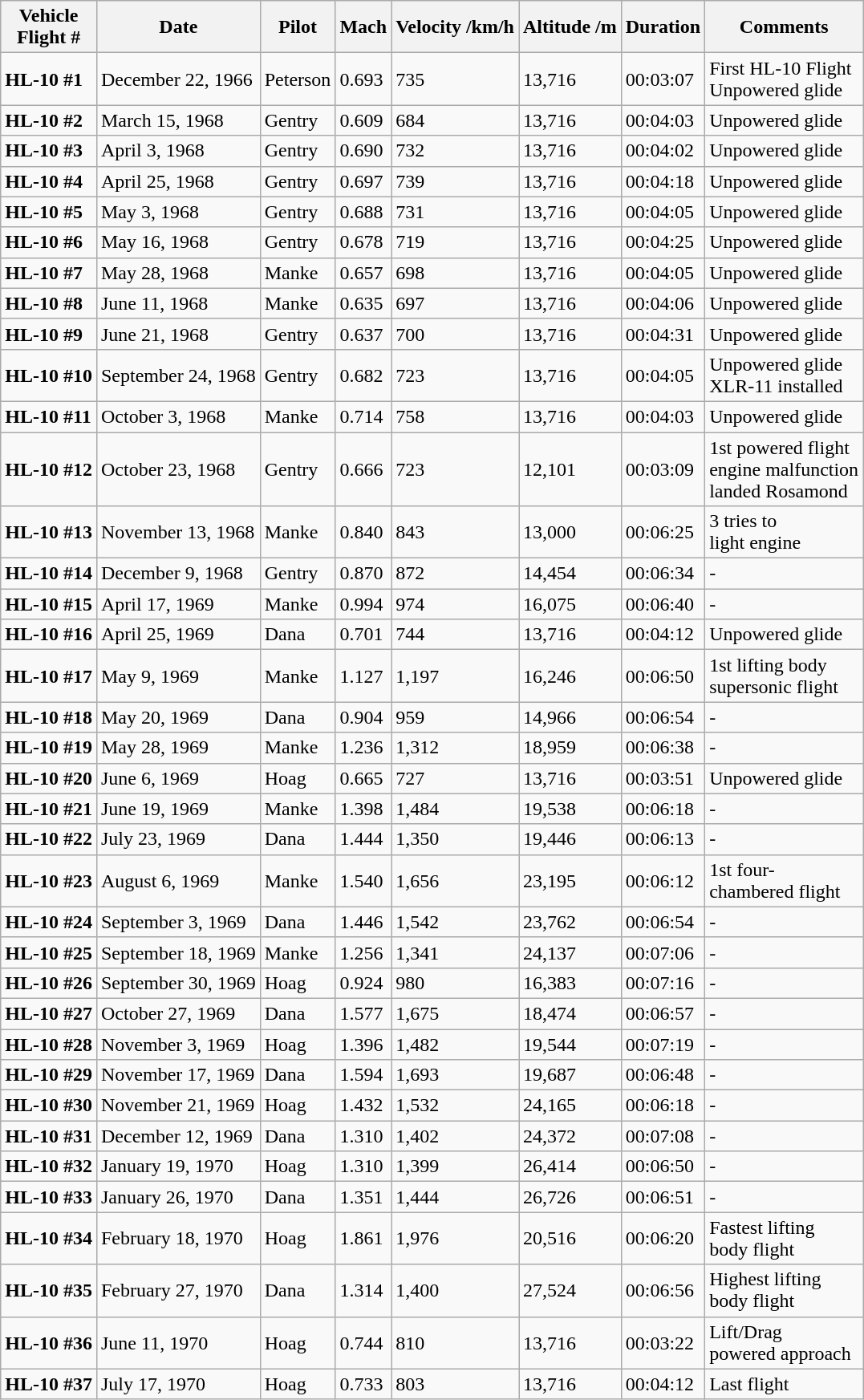<table class="wikitable">
<tr>
<th>Vehicle<br>Flight #</th>
<th>Date</th>
<th>Pilot</th>
<th>Mach</th>
<th>Velocity /km/h</th>
<th>Altitude /m</th>
<th>Duration</th>
<th>Comments</th>
</tr>
<tr>
<td><strong>HL-10 #1</strong></td>
<td>December 22, 1966</td>
<td>Peterson</td>
<td>0.693</td>
<td>735</td>
<td>13,716</td>
<td>00:03:07</td>
<td>First HL-10 Flight<br>Unpowered glide</td>
</tr>
<tr>
<td><strong>HL-10 #2</strong></td>
<td>March 15, 1968</td>
<td>Gentry</td>
<td>0.609</td>
<td>684</td>
<td>13,716</td>
<td>00:04:03</td>
<td>Unpowered glide</td>
</tr>
<tr>
<td><strong>HL-10 #3</strong></td>
<td>April 3, 1968</td>
<td>Gentry</td>
<td>0.690</td>
<td>732</td>
<td>13,716</td>
<td>00:04:02</td>
<td>Unpowered glide</td>
</tr>
<tr>
<td><strong>HL-10 #4</strong></td>
<td>April 25, 1968</td>
<td>Gentry</td>
<td>0.697</td>
<td>739</td>
<td>13,716</td>
<td>00:04:18</td>
<td>Unpowered glide</td>
</tr>
<tr>
<td><strong>HL-10 #5</strong></td>
<td>May 3, 1968</td>
<td>Gentry</td>
<td>0.688</td>
<td>731</td>
<td>13,716</td>
<td>00:04:05</td>
<td>Unpowered glide</td>
</tr>
<tr>
<td><strong>HL-10 #6</strong></td>
<td>May 16, 1968</td>
<td>Gentry</td>
<td>0.678</td>
<td>719</td>
<td>13,716</td>
<td>00:04:25</td>
<td>Unpowered glide</td>
</tr>
<tr>
<td><strong>HL-10 #7</strong></td>
<td>May 28, 1968</td>
<td>Manke</td>
<td>0.657</td>
<td>698</td>
<td>13,716</td>
<td>00:04:05</td>
<td>Unpowered glide</td>
</tr>
<tr>
<td><strong>HL-10 #8</strong></td>
<td>June 11, 1968</td>
<td>Manke</td>
<td>0.635</td>
<td>697</td>
<td>13,716</td>
<td>00:04:06</td>
<td>Unpowered glide</td>
</tr>
<tr>
<td><strong>HL-10 #9</strong></td>
<td>June 21, 1968</td>
<td>Gentry</td>
<td>0.637</td>
<td>700</td>
<td>13,716</td>
<td>00:04:31</td>
<td>Unpowered glide</td>
</tr>
<tr>
<td><strong>HL-10 #10</strong></td>
<td>September 24, 1968</td>
<td>Gentry</td>
<td>0.682</td>
<td>723</td>
<td>13,716</td>
<td>00:04:05</td>
<td>Unpowered glide<br>XLR-11 installed</td>
</tr>
<tr>
<td><strong>HL-10 #11</strong></td>
<td>October 3, 1968</td>
<td>Manke</td>
<td>0.714</td>
<td>758</td>
<td>13,716</td>
<td>00:04:03</td>
<td>Unpowered glide</td>
</tr>
<tr>
<td><strong>HL-10 #12</strong></td>
<td>October 23, 1968</td>
<td>Gentry</td>
<td>0.666</td>
<td>723</td>
<td>12,101</td>
<td>00:03:09</td>
<td>1st powered flight<br>engine malfunction<br>landed Rosamond</td>
</tr>
<tr>
<td><strong>HL-10 #13</strong></td>
<td>November 13, 1968</td>
<td>Manke</td>
<td>0.840</td>
<td>843</td>
<td>13,000</td>
<td>00:06:25</td>
<td>3 tries to<br>light engine</td>
</tr>
<tr>
<td><strong>HL-10 #14</strong></td>
<td>December 9, 1968</td>
<td>Gentry</td>
<td>0.870</td>
<td>872</td>
<td>14,454</td>
<td>00:06:34</td>
<td>-</td>
</tr>
<tr>
<td><strong>HL-10 #15</strong></td>
<td>April 17, 1969</td>
<td>Manke</td>
<td>0.994</td>
<td>974</td>
<td>16,075</td>
<td>00:06:40</td>
<td>-</td>
</tr>
<tr>
<td><strong>HL-10 #16</strong></td>
<td>April 25, 1969</td>
<td>Dana</td>
<td>0.701</td>
<td>744</td>
<td>13,716</td>
<td>00:04:12</td>
<td>Unpowered glide</td>
</tr>
<tr>
<td><strong>HL-10 #17</strong></td>
<td>May 9, 1969</td>
<td>Manke</td>
<td>1.127</td>
<td>1,197</td>
<td>16,246</td>
<td>00:06:50</td>
<td>1st lifting body<br>supersonic flight</td>
</tr>
<tr>
<td><strong>HL-10 #18</strong></td>
<td>May 20, 1969</td>
<td>Dana</td>
<td>0.904</td>
<td>959</td>
<td>14,966</td>
<td>00:06:54</td>
<td>-</td>
</tr>
<tr>
<td><strong>HL-10 #19</strong></td>
<td>May 28, 1969</td>
<td>Manke</td>
<td>1.236</td>
<td>1,312</td>
<td>18,959</td>
<td>00:06:38</td>
<td>-</td>
</tr>
<tr>
<td><strong>HL-10 #20</strong></td>
<td>June 6, 1969</td>
<td>Hoag</td>
<td>0.665</td>
<td>727</td>
<td>13,716</td>
<td>00:03:51</td>
<td>Unpowered glide</td>
</tr>
<tr>
<td><strong>HL-10 #21</strong></td>
<td>June 19, 1969</td>
<td>Manke</td>
<td>1.398</td>
<td>1,484</td>
<td>19,538</td>
<td>00:06:18</td>
<td>-</td>
</tr>
<tr>
<td><strong>HL-10 #22</strong></td>
<td>July 23, 1969</td>
<td>Dana</td>
<td>1.444</td>
<td>1,350</td>
<td>19,446</td>
<td>00:06:13</td>
<td>-</td>
</tr>
<tr>
<td><strong>HL-10 #23</strong></td>
<td>August 6, 1969</td>
<td>Manke</td>
<td>1.540</td>
<td>1,656</td>
<td>23,195</td>
<td>00:06:12</td>
<td>1st four-<br>chambered flight</td>
</tr>
<tr>
<td><strong>HL-10 #24</strong></td>
<td>September 3, 1969</td>
<td>Dana</td>
<td>1.446</td>
<td>1,542</td>
<td>23,762</td>
<td>00:06:54</td>
<td>-</td>
</tr>
<tr>
<td><strong>HL-10 #25</strong></td>
<td>September 18, 1969</td>
<td>Manke</td>
<td>1.256</td>
<td>1,341</td>
<td>24,137</td>
<td>00:07:06</td>
<td>-</td>
</tr>
<tr>
<td><strong>HL-10 #26</strong></td>
<td>September 30, 1969</td>
<td>Hoag</td>
<td>0.924</td>
<td>980</td>
<td>16,383</td>
<td>00:07:16</td>
<td>-</td>
</tr>
<tr>
<td><strong>HL-10 #27</strong></td>
<td>October 27, 1969</td>
<td>Dana</td>
<td>1.577</td>
<td>1,675</td>
<td>18,474</td>
<td>00:06:57</td>
<td>-</td>
</tr>
<tr>
<td><strong>HL-10 #28</strong></td>
<td>November 3, 1969</td>
<td>Hoag</td>
<td>1.396</td>
<td>1,482</td>
<td>19,544</td>
<td>00:07:19</td>
<td>-</td>
</tr>
<tr>
<td><strong>HL-10 #29</strong></td>
<td>November 17, 1969</td>
<td>Dana</td>
<td>1.594</td>
<td>1,693</td>
<td>19,687</td>
<td>00:06:48</td>
<td>-</td>
</tr>
<tr>
<td><strong>HL-10 #30</strong></td>
<td>November 21, 1969</td>
<td>Hoag</td>
<td>1.432</td>
<td>1,532</td>
<td>24,165</td>
<td>00:06:18</td>
<td>-</td>
</tr>
<tr>
<td><strong>HL-10 #31</strong></td>
<td>December 12, 1969</td>
<td>Dana</td>
<td>1.310</td>
<td>1,402</td>
<td>24,372</td>
<td>00:07:08</td>
<td>-</td>
</tr>
<tr>
<td><strong>HL-10 #32</strong></td>
<td>January 19, 1970</td>
<td>Hoag</td>
<td>1.310</td>
<td>1,399</td>
<td>26,414</td>
<td>00:06:50</td>
<td>-</td>
</tr>
<tr>
<td><strong>HL-10 #33</strong></td>
<td>January 26, 1970</td>
<td>Dana</td>
<td>1.351</td>
<td>1,444</td>
<td>26,726</td>
<td>00:06:51</td>
<td>-</td>
</tr>
<tr>
<td><strong>HL-10 #34</strong></td>
<td>February 18, 1970</td>
<td>Hoag</td>
<td>1.861</td>
<td>1,976</td>
<td>20,516</td>
<td>00:06:20</td>
<td>Fastest lifting<br>body flight</td>
</tr>
<tr>
<td><strong>HL-10 #35</strong></td>
<td>February 27, 1970</td>
<td>Dana</td>
<td>1.314</td>
<td>1,400</td>
<td>27,524</td>
<td>00:06:56</td>
<td>Highest lifting<br>body flight</td>
</tr>
<tr>
<td><strong>HL-10 #36</strong></td>
<td>June 11, 1970</td>
<td>Hoag</td>
<td>0.744</td>
<td>810</td>
<td>13,716</td>
<td>00:03:22</td>
<td>Lift/Drag<br>powered approach</td>
</tr>
<tr>
<td><strong>HL-10 #37</strong></td>
<td>July 17, 1970</td>
<td>Hoag</td>
<td>0.733</td>
<td>803</td>
<td>13,716</td>
<td>00:04:12</td>
<td>Last flight</td>
</tr>
</table>
